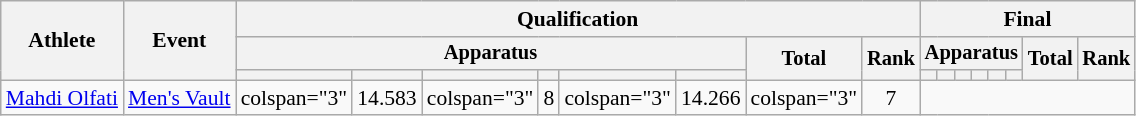<table class="wikitable" style="font-size:90%">
<tr>
<th rowspan=3>Athlete</th>
<th rowspan=3>Event</th>
<th colspan=8>Qualification</th>
<th colspan=8>Final</th>
</tr>
<tr style="font-size:95%">
<th colspan=6>Apparatus</th>
<th rowspan=2>Total</th>
<th rowspan=2>Rank</th>
<th colspan=6>Apparatus</th>
<th rowspan=2>Total</th>
<th rowspan=2>Rank</th>
</tr>
<tr style="font-size:95%">
<th></th>
<th></th>
<th></th>
<th></th>
<th></th>
<th></th>
<th></th>
<th></th>
<th></th>
<th></th>
<th></th>
<th></th>
</tr>
<tr align=center>
<td align=left><a href='#'>Mahdi Olfati</a></td>
<td align=left><a href='#'>Men's Vault</a></td>
<td>colspan="3" </td>
<td>14.583</td>
<td>colspan="3" </td>
<td>8 <strong></strong></td>
<td>colspan="3" </td>
<td>14.266</td>
<td>colspan="3" </td>
<td>7</td>
</tr>
</table>
